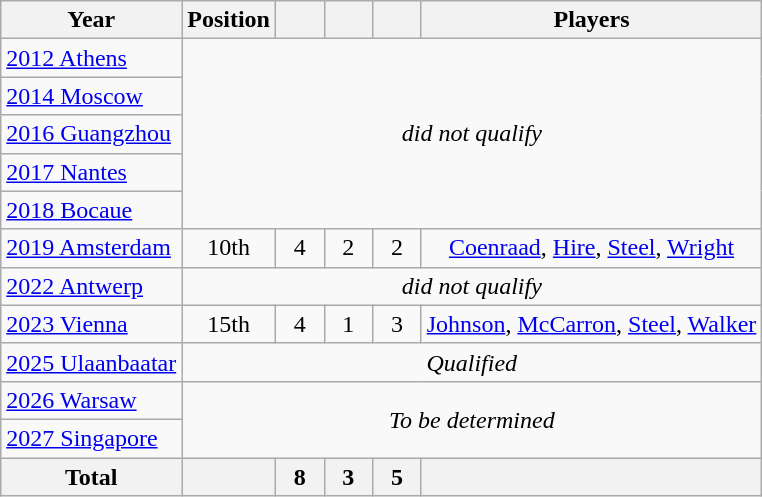<table class="wikitable" style="text-align: center;">
<tr>
<th>Year</th>
<th>Position</th>
<th width=25px></th>
<th width=25px></th>
<th width=25px></th>
<th>Players</th>
</tr>
<tr>
<td style="text-align: left;"> <a href='#'>2012 Athens</a></td>
<td colspan="5" rowspan="5"><em>did not qualify</em></td>
</tr>
<tr>
<td style="text-align: left;"> <a href='#'>2014 Moscow</a></td>
</tr>
<tr>
<td style="text-align: left;"> <a href='#'>2016 Guangzhou</a></td>
</tr>
<tr>
<td style="text-align: left;"> <a href='#'>2017 Nantes</a></td>
</tr>
<tr>
<td style="text-align: left;"> <a href='#'>2018 Bocaue</a></td>
</tr>
<tr>
<td style="text-align: left;"> <a href='#'>2019 Amsterdam</a></td>
<td>10th</td>
<td>4</td>
<td>2</td>
<td>2</td>
<td><a href='#'>Coenraad</a>, <a href='#'>Hire</a>, <a href='#'>Steel</a>, <a href='#'>Wright</a></td>
</tr>
<tr>
<td style="text-align: left;"> <a href='#'>2022 Antwerp</a></td>
<td colspan="5"><em>did not qualify</em></td>
</tr>
<tr>
<td style="text-align:left;"> <a href='#'>2023 Vienna</a></td>
<td>15th</td>
<td>4</td>
<td>1</td>
<td>3</td>
<td><a href='#'>Johnson</a>, <a href='#'>McCarron</a>, <a href='#'>Steel</a>, <a href='#'>Walker</a></td>
</tr>
<tr>
<td style="text-align:left;"> <a href='#'>2025 Ulaanbaatar</a></td>
<td colspan="5"><em>Qualified</em></td>
</tr>
<tr>
<td style="text-align:left;"> <a href='#'>2026 Warsaw</a></td>
<td colspan="5" rowspan="2"><em>To be determined</em></td>
</tr>
<tr>
<td style="text-align:left;"> <a href='#'>2027 Singapore</a></td>
</tr>
<tr>
<th>Total</th>
<th></th>
<th>8</th>
<th>3</th>
<th>5</th>
<th></th>
</tr>
</table>
